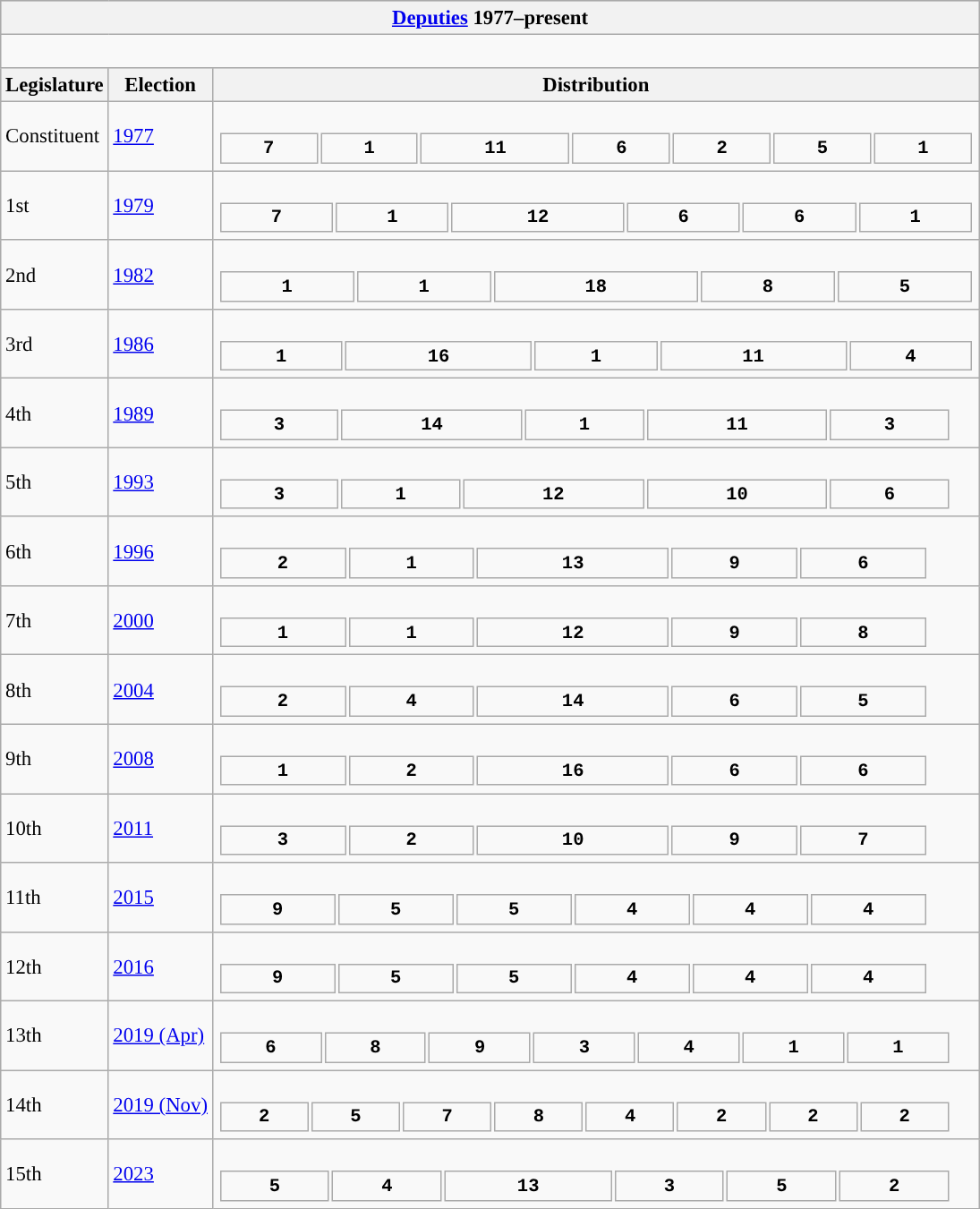<table class="wikitable" style="font-size:95%;">
<tr bgcolor="#CCCCCC">
<th colspan="3"><a href='#'>Deputies</a> 1977–present</th>
</tr>
<tr>
<td colspan="3"><br>



























</td>
</tr>
<tr bgcolor="#CCCCCC">
<th>Legislature</th>
<th>Election</th>
<th>Distribution</th>
</tr>
<tr>
<td>Constituent</td>
<td><a href='#'>1977</a></td>
<td><br><table style="width:41.25em; font-size:90%; text-align:center; font-family:Courier New;">
<tr style="font-weight:bold">
<td style="background:">7</td>
<td style="background:">1</td>
<td style="background:">11</td>
<td style="background:">6</td>
<td style="background:">2</td>
<td style="background:">5</td>
<td style="background:">1</td>
</tr>
</table>
</td>
</tr>
<tr>
<td>1st</td>
<td><a href='#'>1979</a></td>
<td><br><table style="width:41.25em; font-size:90%; text-align:center; font-family:Courier New;">
<tr style="font-weight:bold">
<td style="background:">7</td>
<td style="background:">1</td>
<td style="background:">12</td>
<td style="background:">6</td>
<td style="background:">6</td>
<td style="background:">1</td>
</tr>
</table>
</td>
</tr>
<tr>
<td>2nd</td>
<td><a href='#'>1982</a></td>
<td><br><table style="width:41.25em; font-size:90%; text-align:center; font-family:Courier New;">
<tr style="font-weight:bold">
<td style="background:">1</td>
<td style="background:">1</td>
<td style="background:">18</td>
<td style="background:">8</td>
<td style="background:">5</td>
</tr>
</table>
</td>
</tr>
<tr>
<td>3rd</td>
<td><a href='#'>1986</a></td>
<td><br><table style="width:41.25em; font-size:90%; text-align:center; font-family:Courier New;">
<tr style="font-weight:bold">
<td style="background:">1</td>
<td style="background:">16</td>
<td style="background:">1</td>
<td style="background:">11</td>
<td style="background:">4</td>
</tr>
</table>
</td>
</tr>
<tr>
<td>4th</td>
<td><a href='#'>1989</a></td>
<td><br><table style="width:40em; font-size:90%; text-align:center; font-family:Courier New;">
<tr style="font-weight:bold">
<td style="background:">3</td>
<td style="background:">14</td>
<td style="background:">1</td>
<td style="background:">11</td>
<td style="background:">3</td>
</tr>
</table>
</td>
</tr>
<tr>
<td>5th</td>
<td><a href='#'>1993</a></td>
<td><br><table style="width:40em; font-size:90%; text-align:center; font-family:Courier New;">
<tr style="font-weight:bold">
<td style="background:">3</td>
<td style="background:">1</td>
<td style="background:">12</td>
<td style="background:">10</td>
<td style="background:">6</td>
</tr>
</table>
</td>
</tr>
<tr>
<td>6th</td>
<td><a href='#'>1996</a></td>
<td><br><table style="width:38.75em; font-size:90%; text-align:center; font-family:Courier New;">
<tr style="font-weight:bold">
<td style="background:">2</td>
<td style="background:">1</td>
<td style="background:">13</td>
<td style="background:">9</td>
<td style="background:">6</td>
</tr>
</table>
</td>
</tr>
<tr>
<td>7th</td>
<td><a href='#'>2000</a></td>
<td><br><table style="width:38.75em; font-size:90%; text-align:center; font-family:Courier New;">
<tr style="font-weight:bold">
<td style="background:">1</td>
<td style="background:">1</td>
<td style="background:">12</td>
<td style="background:">9</td>
<td style="background:">8</td>
</tr>
</table>
</td>
</tr>
<tr>
<td>8th</td>
<td><a href='#'>2004</a></td>
<td><br><table style="width:38.75em; font-size:90%; text-align:center; font-family:Courier New;">
<tr style="font-weight:bold">
<td style="background:">2</td>
<td style="background:">4</td>
<td style="background:">14</td>
<td style="background:">6</td>
<td style="background:">5</td>
</tr>
</table>
</td>
</tr>
<tr>
<td>9th</td>
<td><a href='#'>2008</a></td>
<td><br><table style="width:38.75em; font-size:90%; text-align:center; font-family:Courier New;">
<tr style="font-weight:bold">
<td style="background:">1</td>
<td style="background:">2</td>
<td style="background:">16</td>
<td style="background:">6</td>
<td style="background:">6</td>
</tr>
</table>
</td>
</tr>
<tr>
<td>10th</td>
<td><a href='#'>2011</a></td>
<td><br><table style="width:38.75em; font-size:90%; text-align:center; font-family:Courier New;">
<tr style="font-weight:bold">
<td style="background:">3</td>
<td style="background:">2</td>
<td style="background:">10</td>
<td style="background:">9</td>
<td style="background:">7</td>
</tr>
</table>
</td>
</tr>
<tr>
<td>11th</td>
<td><a href='#'>2015</a></td>
<td><br><table style="width:38.75em; font-size:90%; text-align:center; font-family:Courier New;">
<tr style="font-weight:bold">
<td style="background:">9</td>
<td style="background:">5</td>
<td style="background:">5</td>
<td style="background:">4</td>
<td style="background:">4</td>
<td style="background:">4</td>
</tr>
</table>
</td>
</tr>
<tr>
<td>12th</td>
<td><a href='#'>2016</a></td>
<td><br><table style="width:38.75em; font-size:90%; text-align:center; font-family:Courier New;">
<tr style="font-weight:bold">
<td style="background:">9</td>
<td style="background:">5</td>
<td style="background:">5</td>
<td style="background:">4</td>
<td style="background:">4</td>
<td style="background:">4</td>
</tr>
</table>
</td>
</tr>
<tr>
<td>13th</td>
<td><a href='#'>2019 (Apr)</a></td>
<td><br><table style="width:40em; font-size:90%; text-align:center; font-family:Courier New;">
<tr style="font-weight:bold">
<td style="background:">6</td>
<td style="background:">8</td>
<td style="background:">9</td>
<td style="background:">3</td>
<td style="background:">4</td>
<td style="background:">1</td>
<td style="background:">1</td>
</tr>
</table>
</td>
</tr>
<tr>
<td>14th</td>
<td><a href='#'>2019 (Nov)</a></td>
<td><br><table style="width:40em; font-size:90%; text-align:center; font-family:Courier New;">
<tr style="font-weight:bold">
<td style="background:">2</td>
<td style="background:">5</td>
<td style="background:">7</td>
<td style="background:">8</td>
<td style="background:">4</td>
<td style="background:">2</td>
<td style="background:">2</td>
<td style="background:">2</td>
</tr>
</table>
</td>
</tr>
<tr>
<td>15th</td>
<td><a href='#'>2023</a></td>
<td><br><table style="width:40em; font-size:90%; text-align:center; font-family:Courier New;">
<tr style="font-weight:bold">
<td style="background:">5</td>
<td style="background:">4</td>
<td style="background:">13</td>
<td style="background:">3</td>
<td style="background:">5</td>
<td style="background:">2</td>
</tr>
</table>
</td>
</tr>
</table>
